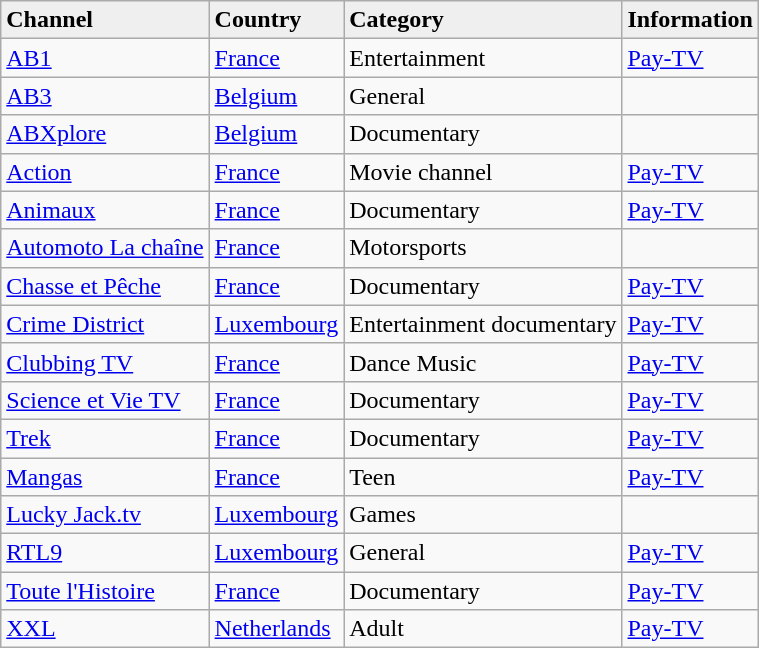<table class="wikitable">
<tr>
<th style="background:#efefef; text-align:left;"><strong>Channel</strong></th>
<th style="background:#efefef; text-align:left;"><strong>Country</strong></th>
<th style="background:#efefef; text-align:left;"><strong>Category</strong></th>
<th style="background:#efefef; text-align:left;"><strong>Information</strong></th>
</tr>
<tr>
<td><a href='#'>AB1</a></td>
<td><a href='#'>France</a></td>
<td>Entertainment</td>
<td><a href='#'>Pay-TV</a></td>
</tr>
<tr>
<td><a href='#'>AB3</a></td>
<td><a href='#'>Belgium</a></td>
<td>General</td>
<td></td>
</tr>
<tr>
<td><a href='#'>ABXplore</a></td>
<td><a href='#'>Belgium</a></td>
<td>Documentary</td>
<td></td>
</tr>
<tr>
<td><a href='#'>Action</a></td>
<td><a href='#'>France</a></td>
<td>Movie channel</td>
<td><a href='#'>Pay-TV</a></td>
</tr>
<tr>
<td><a href='#'>Animaux</a></td>
<td><a href='#'>France</a></td>
<td>Documentary</td>
<td><a href='#'>Pay-TV</a></td>
</tr>
<tr>
<td><a href='#'>Automoto La chaîne</a></td>
<td><a href='#'>France</a></td>
<td>Motorsports</td>
<td></td>
</tr>
<tr>
<td><a href='#'>Chasse et Pêche</a></td>
<td><a href='#'>France</a></td>
<td>Documentary</td>
<td><a href='#'>Pay-TV</a></td>
</tr>
<tr>
<td><a href='#'>Crime District</a></td>
<td><a href='#'>Luxembourg</a></td>
<td>Entertainment documentary</td>
<td><a href='#'>Pay-TV</a></td>
</tr>
<tr>
<td><a href='#'>Clubbing TV</a></td>
<td><a href='#'>France</a></td>
<td>Dance Music</td>
<td><a href='#'>Pay-TV</a></td>
</tr>
<tr>
<td><a href='#'>Science et Vie TV</a></td>
<td><a href='#'>France</a></td>
<td>Documentary</td>
<td><a href='#'>Pay-TV</a></td>
</tr>
<tr>
<td><a href='#'>Trek</a></td>
<td><a href='#'>France</a></td>
<td>Documentary</td>
<td><a href='#'>Pay-TV</a></td>
</tr>
<tr>
<td><a href='#'>Mangas</a></td>
<td><a href='#'>France</a></td>
<td>Teen</td>
<td><a href='#'>Pay-TV</a></td>
</tr>
<tr>
<td><a href='#'>Lucky Jack.tv</a></td>
<td><a href='#'>Luxembourg</a></td>
<td>Games</td>
<td></td>
</tr>
<tr>
<td><a href='#'>RTL9</a></td>
<td><a href='#'>Luxembourg</a></td>
<td>General</td>
<td><a href='#'>Pay-TV</a></td>
</tr>
<tr>
<td><a href='#'>Toute l'Histoire</a></td>
<td><a href='#'>France</a></td>
<td>Documentary</td>
<td><a href='#'>Pay-TV</a></td>
</tr>
<tr>
<td><a href='#'>XXL</a></td>
<td><a href='#'>Netherlands</a></td>
<td>Adult</td>
<td><a href='#'>Pay-TV</a></td>
</tr>
</table>
